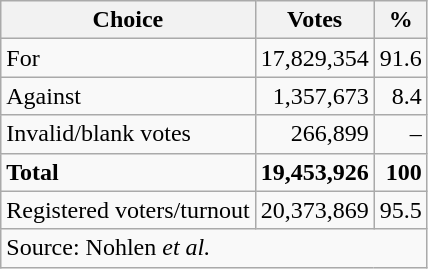<table class=wikitable style=text-align:right>
<tr>
<th>Choice</th>
<th>Votes</th>
<th>%</th>
</tr>
<tr>
<td align=left>For</td>
<td>17,829,354</td>
<td>91.6</td>
</tr>
<tr>
<td align=left>Against</td>
<td>1,357,673</td>
<td>8.4</td>
</tr>
<tr>
<td align=left>Invalid/blank votes</td>
<td>266,899</td>
<td>–</td>
</tr>
<tr>
<td align=left><strong>Total</strong></td>
<td><strong>19,453,926</strong></td>
<td><strong>100</strong></td>
</tr>
<tr>
<td align=left>Registered voters/turnout</td>
<td>20,373,869</td>
<td>95.5</td>
</tr>
<tr>
<td colspan=3 align=left>Source: Nohlen <em>et al.</em></td>
</tr>
</table>
